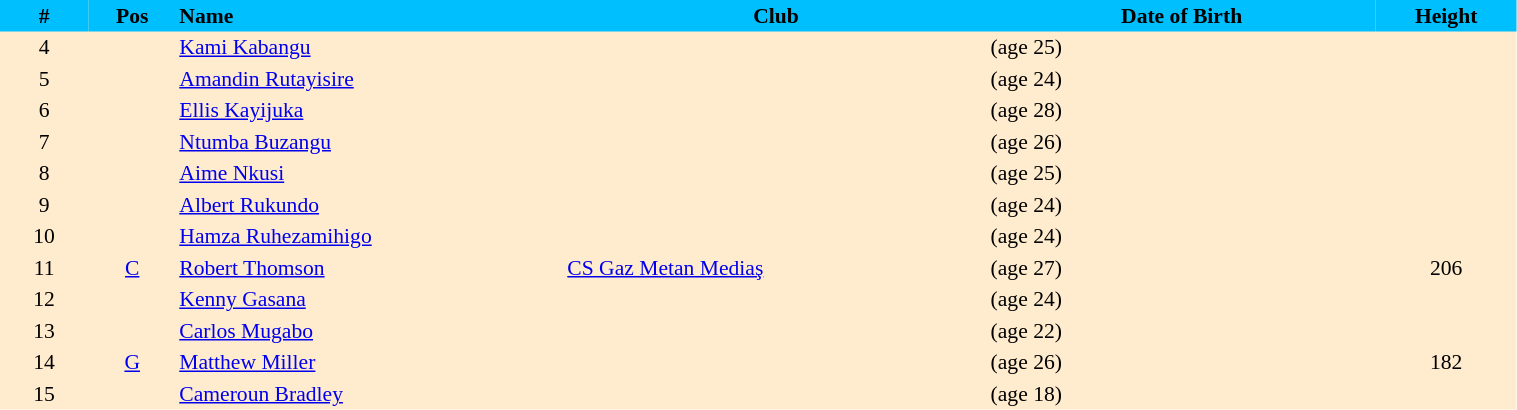<table border=0 cellpadding=2 cellspacing=0  |- bgcolor=#FFECCE style="text-align:center; font-size:90%;" width=80%>
<tr bgcolor=#00BFFF>
<th width=5%>#</th>
<th width=5%>Pos</th>
<th width=22% align=left>Name</th>
<th width=24%>Club</th>
<th width=22%>Date of Birth</th>
<th width=8%>Height</th>
</tr>
<tr>
<td>4</td>
<td></td>
<td align=left><a href='#'>Kami Kabangu</a></td>
<td></td>
<td align=left> (age 25)</td>
<td></td>
</tr>
<tr>
<td>5</td>
<td></td>
<td align=left><a href='#'>Amandin Rutayisire</a></td>
<td></td>
<td align=left> (age 24)</td>
<td></td>
</tr>
<tr>
<td>6</td>
<td></td>
<td align=left><a href='#'>Ellis Kayijuka</a></td>
<td></td>
<td align=left> (age 28)</td>
<td></td>
</tr>
<tr>
<td>7</td>
<td></td>
<td align=left><a href='#'>Ntumba Buzangu</a></td>
<td></td>
<td align=left> (age 26)</td>
<td></td>
</tr>
<tr>
<td>8</td>
<td></td>
<td align=left><a href='#'>Aime Nkusi</a></td>
<td></td>
<td align=left> (age 25)</td>
<td></td>
</tr>
<tr>
<td>9</td>
<td></td>
<td align=left><a href='#'>Albert Rukundo</a></td>
<td></td>
<td align=left> (age 24)</td>
<td></td>
</tr>
<tr>
<td>10</td>
<td></td>
<td align=left><a href='#'>Hamza Ruhezamihigo</a></td>
<td></td>
<td align=left> (age 24)</td>
<td></td>
</tr>
<tr>
<td>11</td>
<td><a href='#'>C</a></td>
<td align=left><a href='#'>Robert Thomson</a></td>
<td align=left> <a href='#'>CS Gaz Metan Mediaş</a></td>
<td align=left> (age 27)</td>
<td>206</td>
</tr>
<tr>
<td>12</td>
<td></td>
<td align=left><a href='#'>Kenny Gasana</a></td>
<td></td>
<td align=left> (age 24)</td>
<td></td>
</tr>
<tr>
<td>13</td>
<td></td>
<td align=left><a href='#'>Carlos Mugabo</a></td>
<td></td>
<td align=left> (age 22)</td>
<td></td>
</tr>
<tr>
<td>14</td>
<td><a href='#'>G</a></td>
<td align=left><a href='#'>Matthew Miller</a></td>
<td></td>
<td align=left> (age 26)</td>
<td>182</td>
</tr>
<tr>
<td>15</td>
<td></td>
<td align=left><a href='#'>Cameroun Bradley</a></td>
<td></td>
<td align=left> (age 18)</td>
<td></td>
</tr>
</table>
